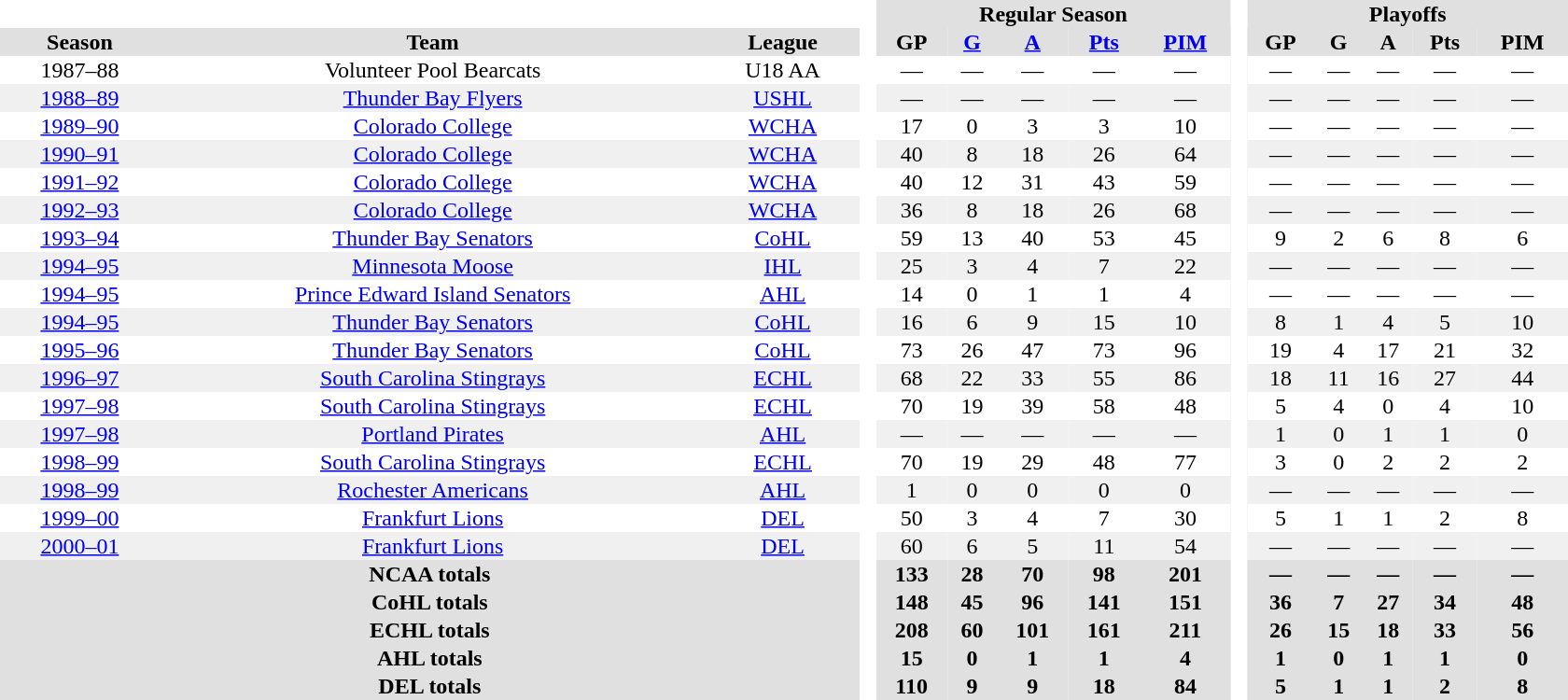<table border="0" cellpadding="1" cellspacing="0" style="text-align:center; width:70em">
<tr bgcolor="#e0e0e0">
<th colspan="3"  bgcolor="#ffffff"> </th>
<th rowspan="99" bgcolor="#ffffff"> </th>
<th colspan="5">Regular Season</th>
<th rowspan="99" bgcolor="#ffffff"> </th>
<th colspan="5">Playoffs</th>
</tr>
<tr bgcolor="#e0e0e0">
<th>Season</th>
<th>Team</th>
<th>League</th>
<th>GP</th>
<th><a href='#'>G</a></th>
<th><a href='#'>A</a></th>
<th><a href='#'>Pts</a></th>
<th><a href='#'>PIM</a></th>
<th>GP</th>
<th>G</th>
<th>A</th>
<th>Pts</th>
<th>PIM</th>
</tr>
<tr>
<td>1987–88</td>
<td>Volunteer Pool Bearcats</td>
<td>U18 AA</td>
<td>—</td>
<td>—</td>
<td>—</td>
<td>—</td>
<td>—</td>
<td>—</td>
<td>—</td>
<td>—</td>
<td>—</td>
<td>—</td>
</tr>
<tr bgcolor="f0f0f0">
<td><a href='#'>1988–89</a></td>
<td><a href='#'>Thunder Bay Flyers</a></td>
<td><a href='#'>USHL</a></td>
<td>—</td>
<td>—</td>
<td>—</td>
<td>—</td>
<td>—</td>
<td>—</td>
<td>—</td>
<td>—</td>
<td>—</td>
<td>—</td>
</tr>
<tr>
<td><a href='#'>1989–90</a></td>
<td><a href='#'>Colorado College</a></td>
<td><a href='#'>WCHA</a></td>
<td>17</td>
<td>0</td>
<td>3</td>
<td>3</td>
<td>10</td>
<td>—</td>
<td>—</td>
<td>—</td>
<td>—</td>
<td>—</td>
</tr>
<tr bgcolor="f0f0f0">
<td><a href='#'>1990–91</a></td>
<td><a href='#'>Colorado College</a></td>
<td><a href='#'>WCHA</a></td>
<td>40</td>
<td>8</td>
<td>18</td>
<td>26</td>
<td>64</td>
<td>—</td>
<td>—</td>
<td>—</td>
<td>—</td>
<td>—</td>
</tr>
<tr>
<td><a href='#'>1991–92</a></td>
<td><a href='#'>Colorado College</a></td>
<td><a href='#'>WCHA</a></td>
<td>40</td>
<td>12</td>
<td>31</td>
<td>43</td>
<td>59</td>
<td>—</td>
<td>—</td>
<td>—</td>
<td>—</td>
<td>—</td>
</tr>
<tr bgcolor="f0f0f0">
<td><a href='#'>1992–93</a></td>
<td><a href='#'>Colorado College</a></td>
<td><a href='#'>WCHA</a></td>
<td>36</td>
<td>8</td>
<td>18</td>
<td>26</td>
<td>68</td>
<td>—</td>
<td>—</td>
<td>—</td>
<td>—</td>
<td>—</td>
</tr>
<tr>
<td><a href='#'>1993–94</a></td>
<td><a href='#'>Thunder Bay Senators</a></td>
<td><a href='#'>CoHL</a></td>
<td>59</td>
<td>13</td>
<td>40</td>
<td>53</td>
<td>45</td>
<td>9</td>
<td>2</td>
<td>6</td>
<td>8</td>
<td>6</td>
</tr>
<tr bgcolor="f0f0f0">
<td><a href='#'>1994–95</a></td>
<td><a href='#'>Minnesota Moose</a></td>
<td><a href='#'>IHL</a></td>
<td>25</td>
<td>3</td>
<td>4</td>
<td>7</td>
<td>22</td>
<td>—</td>
<td>—</td>
<td>—</td>
<td>—</td>
<td>—</td>
</tr>
<tr>
<td><a href='#'>1994–95</a></td>
<td><a href='#'>Prince Edward Island Senators</a></td>
<td><a href='#'>AHL</a></td>
<td>14</td>
<td>0</td>
<td>1</td>
<td>1</td>
<td>4</td>
<td>—</td>
<td>—</td>
<td>—</td>
<td>—</td>
<td>—</td>
</tr>
<tr bgcolor="f0f0f0">
<td><a href='#'>1994–95</a></td>
<td><a href='#'>Thunder Bay Senators</a></td>
<td><a href='#'>CoHL</a></td>
<td>16</td>
<td>6</td>
<td>9</td>
<td>15</td>
<td>10</td>
<td>8</td>
<td>1</td>
<td>4</td>
<td>5</td>
<td>10</td>
</tr>
<tr>
<td><a href='#'>1995–96</a></td>
<td><a href='#'>Thunder Bay Senators</a></td>
<td><a href='#'>CoHL</a></td>
<td>73</td>
<td>26</td>
<td>47</td>
<td>73</td>
<td>96</td>
<td>19</td>
<td>4</td>
<td>17</td>
<td>21</td>
<td>32</td>
</tr>
<tr bgcolor="f0f0f0">
<td><a href='#'>1996–97</a></td>
<td><a href='#'>South Carolina Stingrays</a></td>
<td><a href='#'>ECHL</a></td>
<td>68</td>
<td>22</td>
<td>33</td>
<td>55</td>
<td>86</td>
<td>18</td>
<td>11</td>
<td>16</td>
<td>27</td>
<td>44</td>
</tr>
<tr>
<td><a href='#'>1997–98</a></td>
<td><a href='#'>South Carolina Stingrays</a></td>
<td><a href='#'>ECHL</a></td>
<td>70</td>
<td>19</td>
<td>39</td>
<td>58</td>
<td>48</td>
<td>5</td>
<td>4</td>
<td>0</td>
<td>4</td>
<td>10</td>
</tr>
<tr bgcolor="f0f0f0">
<td><a href='#'>1997–98</a></td>
<td><a href='#'>Portland Pirates</a></td>
<td><a href='#'>AHL</a></td>
<td>—</td>
<td>—</td>
<td>—</td>
<td>—</td>
<td>—</td>
<td>1</td>
<td>0</td>
<td>1</td>
<td>1</td>
<td>0</td>
</tr>
<tr>
<td><a href='#'>1998–99</a></td>
<td><a href='#'>South Carolina Stingrays</a></td>
<td><a href='#'>ECHL</a></td>
<td>70</td>
<td>19</td>
<td>29</td>
<td>48</td>
<td>77</td>
<td>3</td>
<td>0</td>
<td>2</td>
<td>2</td>
<td>2</td>
</tr>
<tr bgcolor="f0f0f0">
<td><a href='#'>1998–99</a></td>
<td><a href='#'>Rochester Americans</a></td>
<td><a href='#'>AHL</a></td>
<td>1</td>
<td>0</td>
<td>0</td>
<td>0</td>
<td>0</td>
<td>—</td>
<td>—</td>
<td>—</td>
<td>—</td>
<td>—</td>
</tr>
<tr>
<td><a href='#'>1999–00</a></td>
<td><a href='#'>Frankfurt Lions</a></td>
<td><a href='#'>DEL</a></td>
<td>50</td>
<td>3</td>
<td>4</td>
<td>7</td>
<td>30</td>
<td>5</td>
<td>1</td>
<td>1</td>
<td>2</td>
<td>8</td>
</tr>
<tr bgcolor="f0f0f0">
<td><a href='#'>2000–01</a></td>
<td><a href='#'>Frankfurt Lions</a></td>
<td><a href='#'>DEL</a></td>
<td>60</td>
<td>6</td>
<td>5</td>
<td>11</td>
<td>54</td>
<td>—</td>
<td>—</td>
<td>—</td>
<td>—</td>
<td>—</td>
</tr>
<tr bgcolor="#e0e0e0">
<th colspan="3">NCAA totals</th>
<th>133</th>
<th>28</th>
<th>70</th>
<th>98</th>
<th>201</th>
<th>—</th>
<th>—</th>
<th>—</th>
<th>—</th>
<th>—</th>
</tr>
<tr bgcolor="#e0e0e0">
<th colspan="3">CoHL totals</th>
<th>148</th>
<th>45</th>
<th>96</th>
<th>141</th>
<th>151</th>
<th>36</th>
<th>7</th>
<th>27</th>
<th>34</th>
<th>48</th>
</tr>
<tr bgcolor="#e0e0e0">
<th colspan="3">ECHL totals</th>
<th>208</th>
<th>60</th>
<th>101</th>
<th>161</th>
<th>211</th>
<th>26</th>
<th>15</th>
<th>18</th>
<th>33</th>
<th>56</th>
</tr>
<tr bgcolor="#e0e0e0">
<th colspan="3">AHL totals</th>
<th>15</th>
<th>0</th>
<th>1</th>
<th>1</th>
<th>4</th>
<th>1</th>
<th>0</th>
<th>1</th>
<th>1</th>
<th>0</th>
</tr>
<tr bgcolor="#e0e0e0">
<th colspan="3">DEL totals</th>
<th>110</th>
<th>9</th>
<th>9</th>
<th>18</th>
<th>84</th>
<th>5</th>
<th>1</th>
<th>1</th>
<th>2</th>
<th>8</th>
</tr>
</table>
